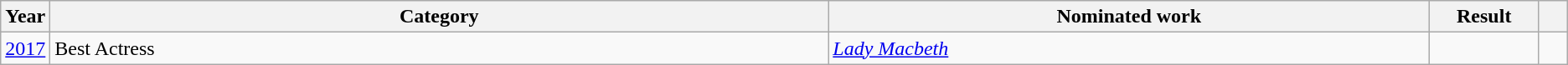<table class="wikitable sortable">
<tr>
<th scope="col" style="width:1em;">Year</th>
<th scope="col" style="width:39em;">Category</th>
<th scope="col" style="width:30em;">Nominated work</th>
<th scope="col" style="width:5em;">Result</th>
<th scope="col" style="width:1em;"class="unsortable"></th>
</tr>
<tr>
<td><a href='#'>2017</a></td>
<td>Best Actress</td>
<td><em><a href='#'>Lady Macbeth</a></em></td>
<td></td>
<td align="center"></td>
</tr>
</table>
